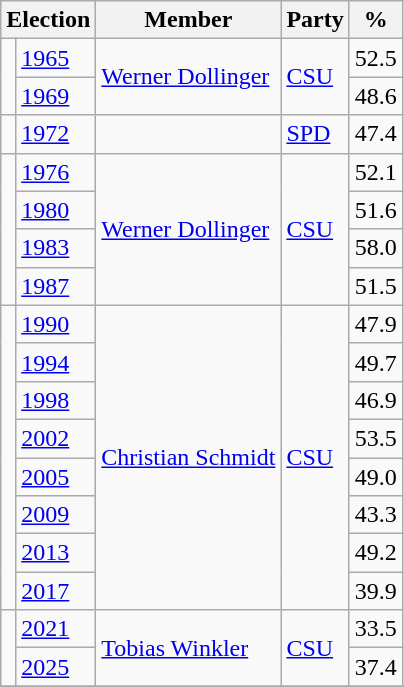<table class=wikitable>
<tr>
<th colspan=2>Election</th>
<th>Member</th>
<th>Party</th>
<th>%</th>
</tr>
<tr>
<td rowspan=2 bgcolor=></td>
<td><a href='#'>1965</a></td>
<td rowspan=2><a href='#'>Werner Dollinger</a></td>
<td rowspan=2><a href='#'>CSU</a></td>
<td align=right>52.5</td>
</tr>
<tr>
<td><a href='#'>1969</a></td>
<td align=right>48.6</td>
</tr>
<tr>
<td bgcolor=></td>
<td><a href='#'>1972</a></td>
<td></td>
<td><a href='#'>SPD</a></td>
<td align=right>47.4</td>
</tr>
<tr>
<td rowspan=4 bgcolor=></td>
<td><a href='#'>1976</a></td>
<td rowspan=4><a href='#'>Werner Dollinger</a></td>
<td rowspan=4><a href='#'>CSU</a></td>
<td align=right>52.1</td>
</tr>
<tr>
<td><a href='#'>1980</a></td>
<td align=right>51.6</td>
</tr>
<tr>
<td><a href='#'>1983</a></td>
<td align=right>58.0</td>
</tr>
<tr>
<td><a href='#'>1987</a></td>
<td align=right>51.5</td>
</tr>
<tr>
<td rowspan=8 bgcolor=></td>
<td><a href='#'>1990</a></td>
<td rowspan=8><a href='#'>Christian Schmidt</a></td>
<td rowspan=8><a href='#'>CSU</a></td>
<td align=right>47.9</td>
</tr>
<tr>
<td><a href='#'>1994</a></td>
<td align=right>49.7</td>
</tr>
<tr>
<td><a href='#'>1998</a></td>
<td align=right>46.9</td>
</tr>
<tr>
<td><a href='#'>2002</a></td>
<td align=right>53.5</td>
</tr>
<tr>
<td><a href='#'>2005</a></td>
<td align=right>49.0</td>
</tr>
<tr>
<td><a href='#'>2009</a></td>
<td align=right>43.3</td>
</tr>
<tr>
<td><a href='#'>2013</a></td>
<td align=right>49.2</td>
</tr>
<tr>
<td><a href='#'>2017</a></td>
<td align=right>39.9</td>
</tr>
<tr>
<td rowspan=2 bgcolor=></td>
<td><a href='#'>2021</a></td>
<td rowspan=2><a href='#'>Tobias Winkler</a></td>
<td rowspan=2><a href='#'>CSU</a></td>
<td align=right>33.5</td>
</tr>
<tr>
<td><a href='#'>2025</a></td>
<td align=right>37.4</td>
</tr>
<tr>
</tr>
</table>
